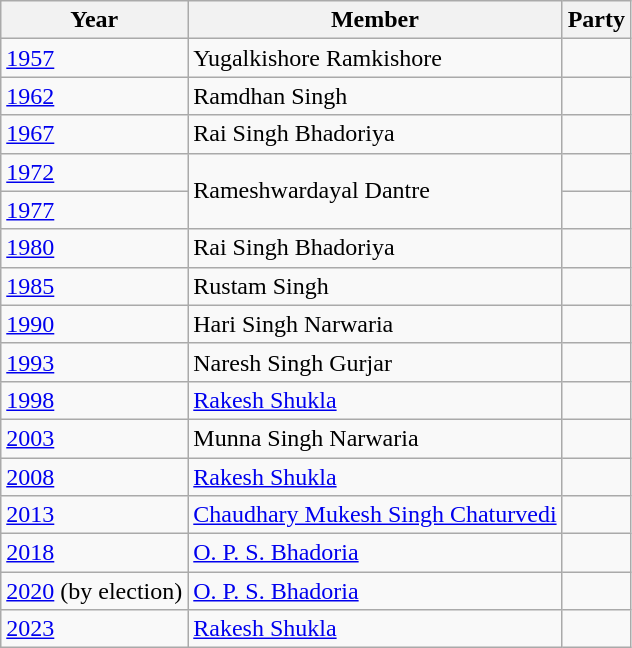<table class="wikitable sortable">
<tr>
<th>Year</th>
<th>Member</th>
<th colspan="2">Party</th>
</tr>
<tr>
<td><a href='#'>1957</a></td>
<td>Yugalkishore Ramkishore</td>
<td></td>
</tr>
<tr>
<td><a href='#'>1962</a></td>
<td>Ramdhan Singh</td>
<td></td>
</tr>
<tr>
<td><a href='#'>1967</a></td>
<td>Rai Singh Bhadoriya</td>
<td></td>
</tr>
<tr>
<td><a href='#'>1972</a></td>
<td rowspan="2">Rameshwardayal Dantre</td>
<td></td>
</tr>
<tr>
<td><a href='#'>1977</a></td>
<td></td>
</tr>
<tr>
<td><a href='#'>1980</a></td>
<td>Rai Singh Bhadoriya</td>
<td></td>
</tr>
<tr>
<td><a href='#'>1985</a></td>
<td>Rustam Singh</td>
<td></td>
</tr>
<tr>
<td><a href='#'>1990</a></td>
<td>Hari Singh Narwaria</td>
</tr>
<tr>
<td><a href='#'>1993</a></td>
<td>Naresh Singh Gurjar</td>
<td></td>
</tr>
<tr>
<td><a href='#'>1998</a></td>
<td><a href='#'>Rakesh Shukla</a></td>
<td></td>
</tr>
<tr>
<td><a href='#'>2003</a></td>
<td>Munna Singh Narwaria</td>
<td></td>
</tr>
<tr>
<td><a href='#'>2008</a></td>
<td><a href='#'>Rakesh Shukla</a></td>
<td></td>
</tr>
<tr>
<td><a href='#'>2013</a></td>
<td><a href='#'>Chaudhary Mukesh Singh Chaturvedi</a></td>
</tr>
<tr>
<td><a href='#'>2018</a></td>
<td><a href='#'>O. P. S. Bhadoria</a></td>
<td></td>
</tr>
<tr>
<td><a href='#'>2020</a> (by election)</td>
<td><a href='#'>O. P. S. Bhadoria</a></td>
<td></td>
</tr>
<tr>
<td><a href='#'>2023</a></td>
<td><a href='#'>Rakesh Shukla</a></td>
</tr>
</table>
